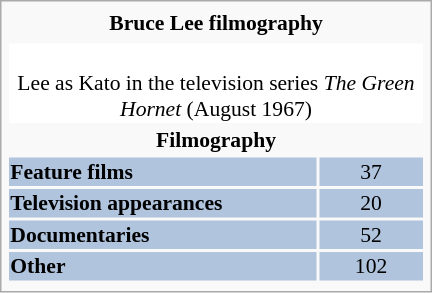<table class="infobox" style="width: 20em; text-align: left; font-size: 90%; vertical-align: middle; background-color: #white;">
<tr>
<td colspan="2" style="text-align:center;"><strong>Bruce Lee filmography</strong></td>
</tr>
<tr>
</tr>
<tr style="background-color: white;">
<td colspan="3" style="text-align:center;"><br>Lee as Kato in the television series <em>The Green Hornet</em> (August 1967)</td>
</tr>
<tr>
<th colspan="2" align="center">Filmography</th>
</tr>
<tr>
<th style="background:#B0C4DE;">Feature films</th>
<td style="background:#B0C4DE;" colspan="2" align="center" width=50>37</td>
</tr>
<tr>
<th style="background:#B0C4DE;">Television appearances</th>
<td style="background:#B0C4DE;" colspan="2" align="center" width=50>20</td>
</tr>
<tr>
<th style="background:#B0C4DE;">Documentaries</th>
<td style="background:#B0C4DE;" colspan="2" align="center" width=50>52</td>
</tr>
<tr>
<th style="background:#B0C4DE;">Other</th>
<td style="background:#B0C4DE;" colspan="2" align="center" width=50>102</td>
</tr>
<tr>
</tr>
</table>
